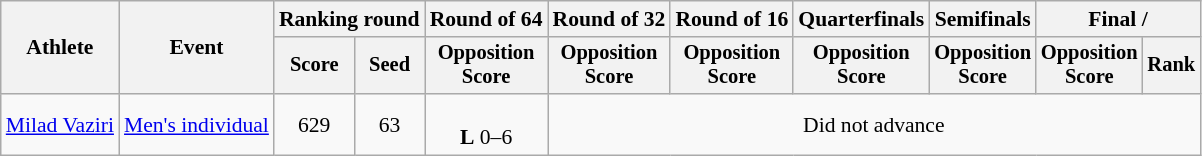<table class="wikitable" style="font-size:90%">
<tr>
<th rowspan=2>Athlete</th>
<th rowspan=2>Event</th>
<th colspan="2">Ranking round</th>
<th>Round of 64</th>
<th>Round of 32</th>
<th>Round of 16</th>
<th>Quarterfinals</th>
<th>Semifinals</th>
<th colspan="2">Final / </th>
</tr>
<tr style="font-size:95%">
<th>Score</th>
<th>Seed</th>
<th>Opposition<br>Score</th>
<th>Opposition<br>Score</th>
<th>Opposition<br>Score</th>
<th>Opposition<br>Score</th>
<th>Opposition<br>Score</th>
<th>Opposition<br>Score</th>
<th>Rank</th>
</tr>
<tr align=center>
<td align=left><a href='#'>Milad Vaziri</a></td>
<td align=left><a href='#'>Men's individual</a></td>
<td>629</td>
<td>63</td>
<td> <br><strong>L</strong> 0–6</td>
<td colspan=6>Did not advance</td>
</tr>
</table>
